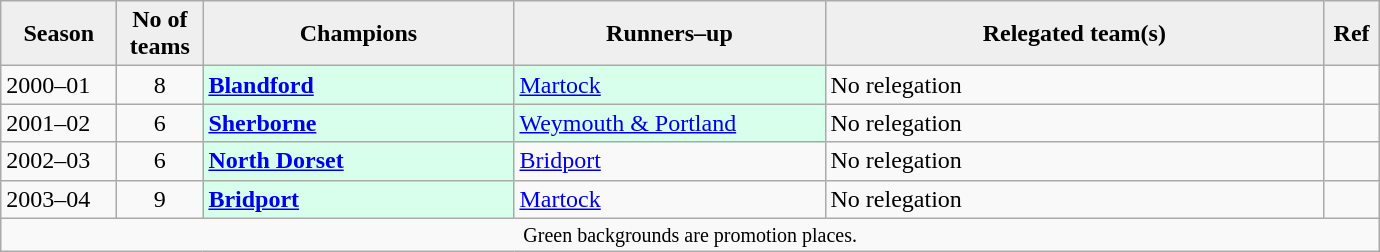<table class="wikitable" style="text-align: left;">
<tr>
<th style="background:#efefef; width:70px;">Season</th>
<th style="background:#efefef; width:50px;">No of teams</th>
<th style="background:#efefef; width:200px;">Champions</th>
<th style="background:#efefef; width:200px;">Runners–up</th>
<th style="background:#efefef; width:325px;">Relegated team(s)</th>
<th style="background:#efefef; width:30px;">Ref</th>
</tr>
<tr align="left">
<td>2000–01</td>
<td style="text-align: center;">8</td>
<td style="background:#d8ffeb;"><strong><a href='#'>Blandford</a></strong></td>
<td style="background:#d8ffeb;"><a href='#'>Martock</a></td>
<td>No relegation</td>
<td></td>
</tr>
<tr>
<td>2001–02</td>
<td style="text-align: center;">6</td>
<td style="background:#d8ffeb;"><strong><a href='#'>Sherborne</a></strong></td>
<td style="background:#d8ffeb;"><a href='#'>Weymouth & Portland</a></td>
<td>No relegation</td>
<td></td>
</tr>
<tr>
<td>2002–03</td>
<td style="text-align: center;">6</td>
<td style="background:#d8ffeb;"><strong><a href='#'>North Dorset</a></strong></td>
<td><a href='#'>Bridport</a></td>
<td>No relegation</td>
<td></td>
</tr>
<tr>
<td>2003–04</td>
<td style="text-align: center;">9</td>
<td style="background:#d8ffeb;"><strong><a href='#'>Bridport</a></strong></td>
<td><a href='#'>Martock</a></td>
<td>No relegation</td>
<td></td>
</tr>
<tr>
<td colspan="6" style="border:0; font-size:smaller; text-align:center;">Green backgrounds are promotion places.</td>
</tr>
</table>
